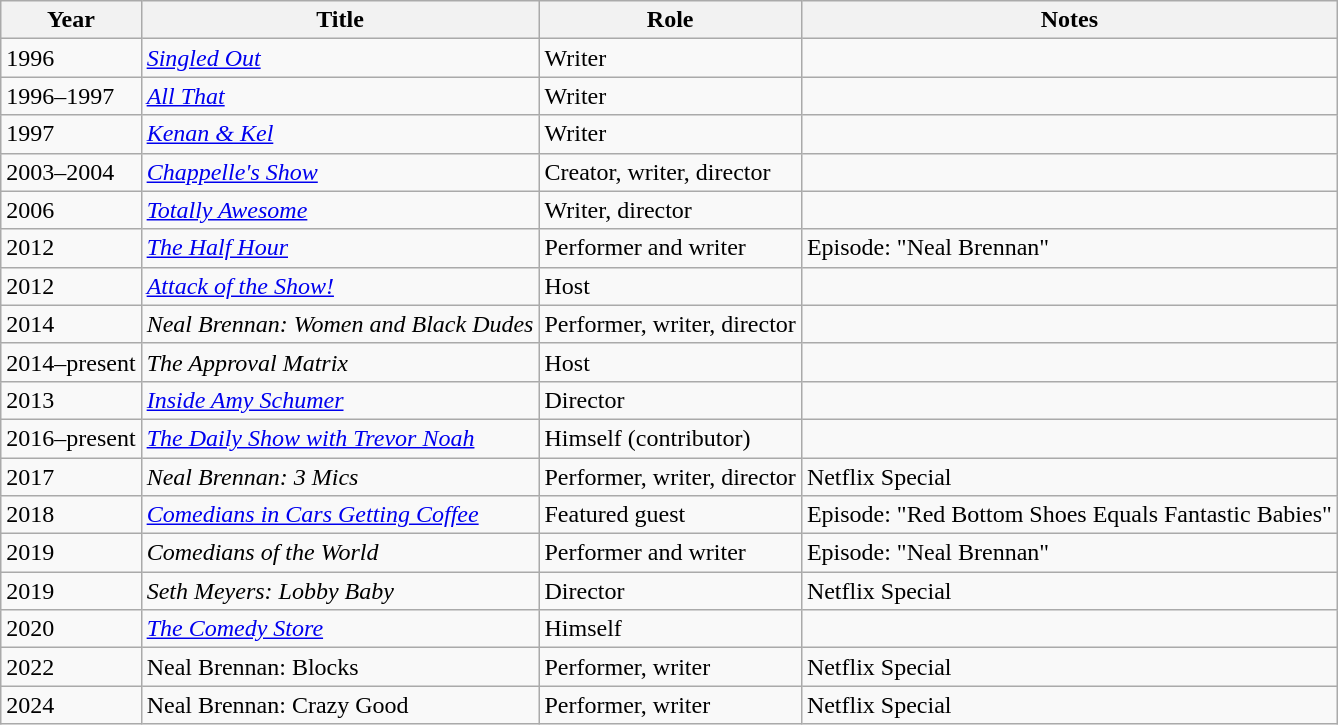<table class="wikitable sortable">
<tr>
<th>Year</th>
<th>Title</th>
<th>Role</th>
<th class="unsortable">Notes</th>
</tr>
<tr>
<td>1996</td>
<td><em><a href='#'>Singled Out</a></em></td>
<td>Writer</td>
<td></td>
</tr>
<tr>
<td>1996–1997</td>
<td><em><a href='#'>All That</a></em></td>
<td>Writer</td>
<td></td>
</tr>
<tr>
<td>1997</td>
<td><em><a href='#'>Kenan & Kel</a></em></td>
<td>Writer</td>
<td></td>
</tr>
<tr>
<td>2003–2004</td>
<td><em><a href='#'>Chappelle's Show</a></em></td>
<td>Creator, writer, director</td>
<td></td>
</tr>
<tr>
<td>2006</td>
<td><em><a href='#'>Totally Awesome</a></em></td>
<td>Writer, director</td>
<td></td>
</tr>
<tr>
<td>2012</td>
<td><em><a href='#'>The Half Hour</a></em></td>
<td>Performer and writer</td>
<td>Episode: "Neal Brennan"</td>
</tr>
<tr>
<td>2012</td>
<td><em><a href='#'>Attack of the Show!</a></em></td>
<td>Host</td>
<td></td>
</tr>
<tr>
<td>2014</td>
<td><em>Neal Brennan: Women and Black Dudes</em></td>
<td>Performer, writer, director</td>
<td></td>
</tr>
<tr>
<td>2014–present</td>
<td><em>The Approval Matrix</em></td>
<td>Host</td>
<td></td>
</tr>
<tr>
<td>2013</td>
<td><em><a href='#'>Inside Amy Schumer</a></em></td>
<td>Director</td>
<td></td>
</tr>
<tr>
<td>2016–present</td>
<td><em><a href='#'>The Daily Show with Trevor Noah</a></em></td>
<td>Himself (contributor)</td>
<td></td>
</tr>
<tr>
<td>2017</td>
<td><em>Neal Brennan: 3 Mics</em></td>
<td>Performer, writer, director</td>
<td>Netflix Special</td>
</tr>
<tr>
<td>2018</td>
<td><em><a href='#'>Comedians in Cars Getting Coffee</a></em></td>
<td>Featured guest</td>
<td>Episode: "Red Bottom Shoes Equals Fantastic Babies"</td>
</tr>
<tr>
<td>2019</td>
<td><em>Comedians of the World</em></td>
<td>Performer and writer</td>
<td>Episode: "Neal Brennan"</td>
</tr>
<tr>
<td>2019</td>
<td><em>Seth Meyers: Lobby Baby</em></td>
<td>Director</td>
<td>Netflix Special</td>
</tr>
<tr>
<td>2020</td>
<td><em><a href='#'>The Comedy Store</a></td>
<td>Himself</td>
<td></td>
</tr>
<tr>
<td>2022</td>
<td></em>Neal Brennan: Blocks<em></td>
<td>Performer, writer</td>
<td>Netflix Special</td>
</tr>
<tr>
<td>2024</td>
<td></em>Neal Brennan: Crazy Good<em></td>
<td>Performer, writer</td>
<td>Netflix Special </td>
</tr>
</table>
